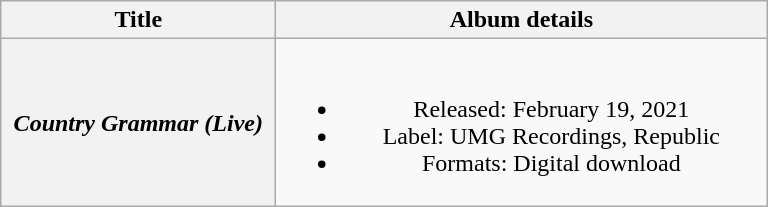<table class="wikitable plainrowheaders" style="text-align:center;">
<tr>
<th scope="col" rowspan="1" style="width:11em;">Title</th>
<th scope="col" rowspan="1" style="width:20em;">Album details</th>
</tr>
<tr>
<th scope="row"><em>Country Grammar (Live)</em></th>
<td><br><ul><li>Released: February 19, 2021</li><li>Label: UMG Recordings, Republic</li><li>Formats: Digital download</li></ul></td>
</tr>
</table>
